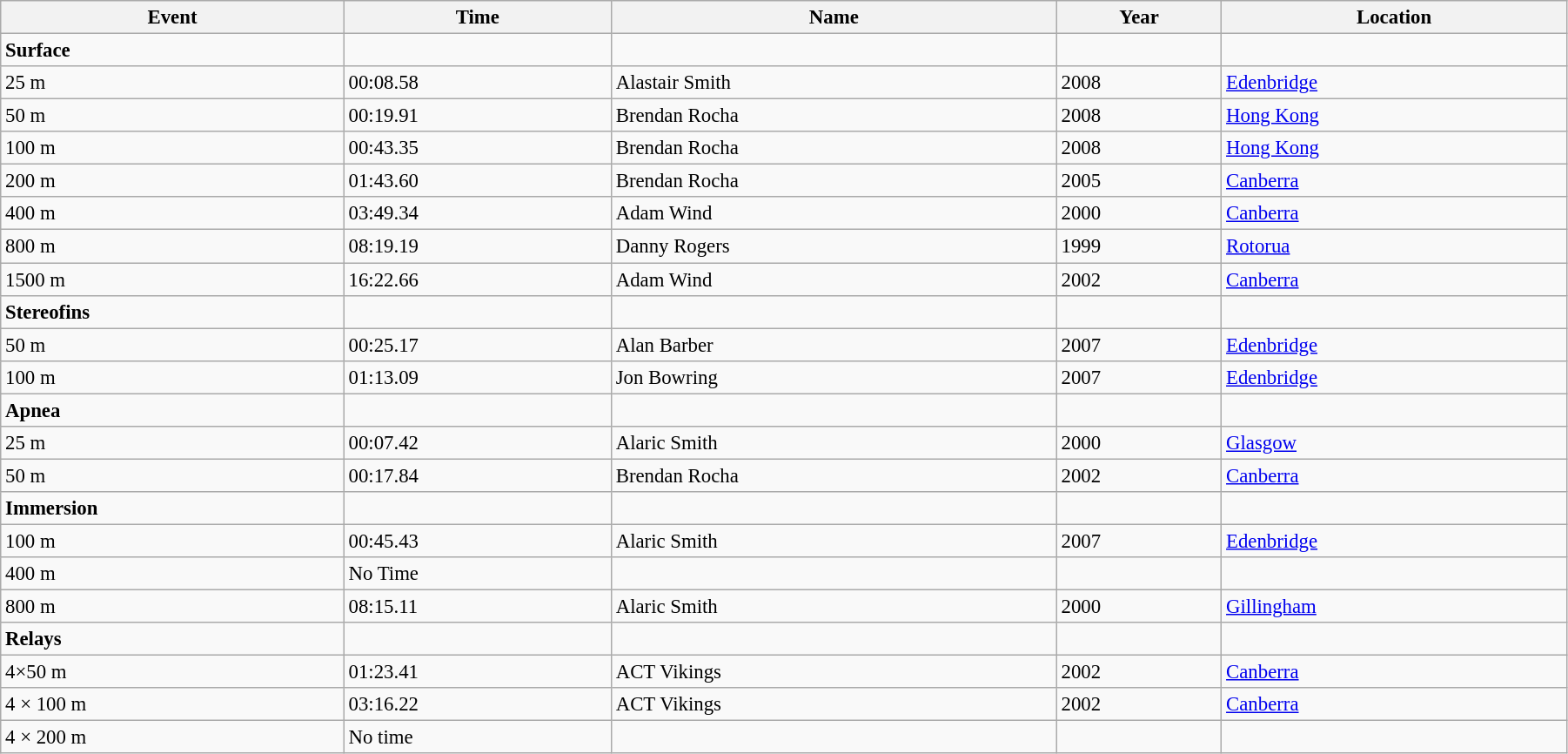<table class="wikitable" style="width: 95%; font-size: 95%;">
<tr>
<th>Event</th>
<th>Time</th>
<th>Name</th>
<th>Year</th>
<th>Location</th>
</tr>
<tr>
<td><strong>Surface</strong></td>
<td></td>
<td></td>
<td></td>
</tr>
<tr>
<td>25 m</td>
<td>00:08.58</td>
<td> Alastair Smith</td>
<td>2008</td>
<td> <a href='#'>Edenbridge</a></td>
</tr>
<tr>
<td>50 m</td>
<td>00:19.91</td>
<td> Brendan Rocha</td>
<td>2008</td>
<td> <a href='#'>Hong Kong</a></td>
</tr>
<tr>
<td>100 m</td>
<td>00:43.35</td>
<td> Brendan Rocha</td>
<td>2008</td>
<td> <a href='#'>Hong Kong</a></td>
</tr>
<tr>
<td>200 m</td>
<td>01:43.60</td>
<td> Brendan Rocha</td>
<td>2005</td>
<td> <a href='#'>Canberra</a></td>
</tr>
<tr>
<td>400 m</td>
<td>03:49.34</td>
<td> Adam Wind</td>
<td>2000</td>
<td> <a href='#'>Canberra</a></td>
</tr>
<tr>
<td>800 m</td>
<td>08:19.19</td>
<td> Danny Rogers</td>
<td>1999</td>
<td> <a href='#'>Rotorua</a></td>
</tr>
<tr>
<td>1500 m</td>
<td>16:22.66</td>
<td> Adam Wind</td>
<td>2002</td>
<td> <a href='#'>Canberra</a></td>
</tr>
<tr>
<td><strong>Stereofins</strong></td>
<td></td>
<td></td>
<td></td>
<td></td>
</tr>
<tr>
<td>50 m</td>
<td>00:25.17</td>
<td> Alan Barber</td>
<td>2007</td>
<td> <a href='#'>Edenbridge</a></td>
</tr>
<tr>
<td>100 m</td>
<td>01:13.09</td>
<td> Jon Bowring</td>
<td>2007</td>
<td> <a href='#'>Edenbridge</a></td>
</tr>
<tr>
<td><strong>Apnea</strong></td>
<td></td>
<td></td>
<td></td>
<td></td>
</tr>
<tr>
<td>25 m</td>
<td>00:07.42</td>
<td> Alaric Smith</td>
<td>2000</td>
<td> <a href='#'>Glasgow</a></td>
</tr>
<tr>
<td>50 m</td>
<td>00:17.84</td>
<td> Brendan Rocha</td>
<td>2002</td>
<td> <a href='#'>Canberra</a></td>
</tr>
<tr>
<td><strong>Immersion</strong></td>
<td></td>
<td></td>
<td></td>
<td></td>
</tr>
<tr>
<td>100 m</td>
<td>00:45.43</td>
<td> Alaric Smith</td>
<td>2007</td>
<td> <a href='#'>Edenbridge</a></td>
</tr>
<tr>
<td>400 m</td>
<td>No Time</td>
<td></td>
<td></td>
<td></td>
</tr>
<tr>
<td>800 m</td>
<td>08:15.11</td>
<td> Alaric Smith</td>
<td>2000</td>
<td> <a href='#'>Gillingham</a></td>
</tr>
<tr>
<td><strong>Relays</strong></td>
<td></td>
<td></td>
<td></td>
<td></td>
</tr>
<tr>
<td>4×50 m</td>
<td>01:23.41</td>
<td> ACT Vikings</td>
<td>2002</td>
<td> <a href='#'>Canberra</a></td>
</tr>
<tr>
<td>4 × 100 m</td>
<td>03:16.22</td>
<td> ACT Vikings</td>
<td>2002</td>
<td> <a href='#'>Canberra</a></td>
</tr>
<tr>
<td>4 × 200 m</td>
<td>No time</td>
<td></td>
<td></td>
<td></td>
</tr>
</table>
